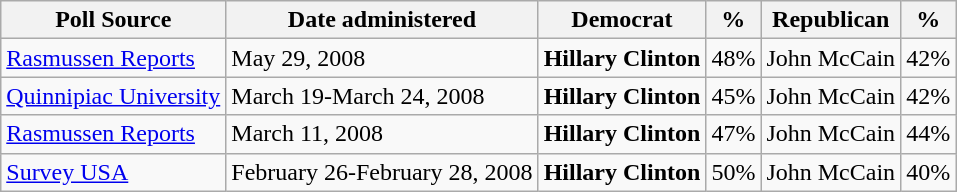<table class="wikitable">
<tr valign=bottom>
<th>Poll Source</th>
<th>Date administered</th>
<th>Democrat</th>
<th>%</th>
<th>Republican</th>
<th>%</th>
</tr>
<tr>
<td><a href='#'>Rasmussen Reports</a></td>
<td>May 29, 2008</td>
<td><strong>Hillary Clinton</strong></td>
<td>48%</td>
<td>John McCain</td>
<td>42%</td>
</tr>
<tr>
<td><a href='#'>Quinnipiac University</a></td>
<td>March 19-March 24, 2008</td>
<td><strong>Hillary Clinton</strong></td>
<td>45%</td>
<td>John McCain</td>
<td>42%</td>
</tr>
<tr>
<td><a href='#'>Rasmussen Reports</a></td>
<td>March 11, 2008</td>
<td><strong>Hillary Clinton</strong></td>
<td>47%</td>
<td>John McCain</td>
<td>44%</td>
</tr>
<tr>
<td><a href='#'>Survey USA</a></td>
<td>February 26-February 28, 2008</td>
<td><strong>Hillary Clinton</strong></td>
<td>50%</td>
<td>John McCain</td>
<td>40%</td>
</tr>
</table>
